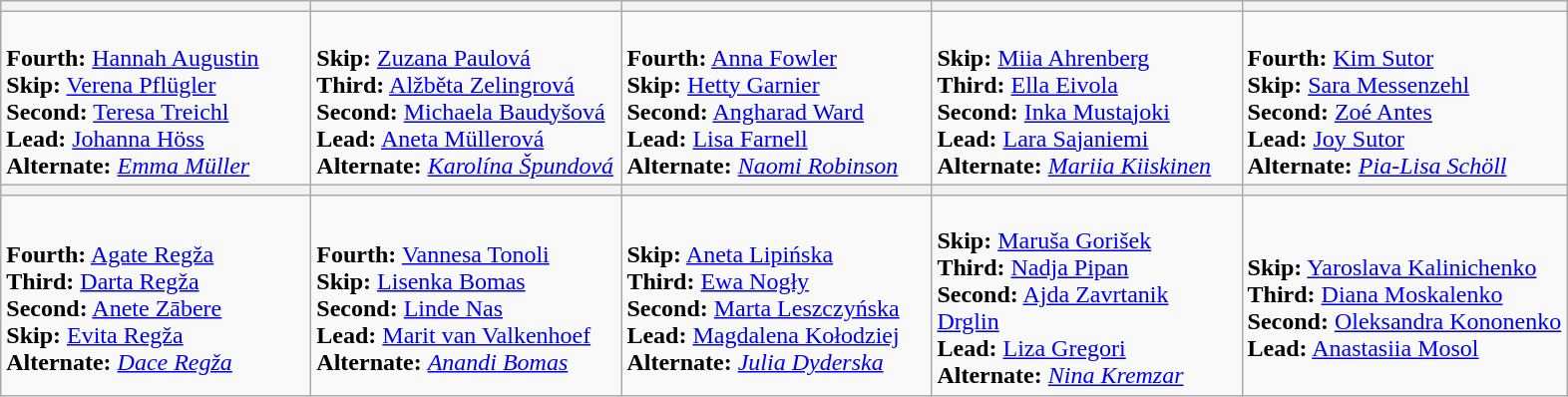<table class="wikitable">
<tr>
<th width=200></th>
<th width=200></th>
<th width=200></th>
<th width=200></th>
<th width=210></th>
</tr>
<tr>
<td><br><strong>Fourth:</strong> <a href='#'>Hannah Augustin</a><br>
<strong>Skip:</strong> <a href='#'>Verena Pflügler</a><br>
<strong>Second:</strong> <a href='#'>Teresa Treichl</a><br>
<strong>Lead:</strong> <a href='#'>Johanna Höss</a><br>
<strong>Alternate:</strong> <em><a href='#'>Emma Müller</a></em></td>
<td><br><strong>Skip:</strong> <a href='#'>Zuzana Paulová</a><br>
<strong>Third:</strong> <a href='#'>Alžběta Zelingrová</a><br>
<strong>Second:</strong> <a href='#'>Michaela Baudyšová</a><br>
<strong>Lead:</strong> <a href='#'>Aneta Müllerová</a><br>
<strong>Alternate:</strong> <em><a href='#'>Karolína Špundová</a></em></td>
<td><br><strong>Fourth:</strong> <a href='#'>Anna Fowler</a><br>
<strong>Skip:</strong> <a href='#'>Hetty Garnier</a><br>
<strong>Second:</strong> <a href='#'>Angharad Ward</a><br>
<strong>Lead:</strong> <a href='#'>Lisa Farnell</a><br>
<strong>Alternate:</strong> <em><a href='#'>Naomi Robinson</a></em></td>
<td><br><strong>Skip:</strong> <a href='#'>Miia Ahrenberg</a><br>
<strong>Third:</strong> <a href='#'>Ella Eivola</a><br>
<strong>Second:</strong> <a href='#'>Inka Mustajoki</a><br>
<strong>Lead:</strong> <a href='#'>Lara Sajaniemi</a><br>
<strong>Alternate:</strong> <em><a href='#'>Mariia Kiiskinen</a></em></td>
<td><br><strong>Fourth:</strong> <a href='#'>Kim Sutor</a><br>
<strong>Skip:</strong> <a href='#'>Sara Messenzehl</a><br>
<strong>Second:</strong> <a href='#'>Zoé Antes</a><br>
<strong>Lead:</strong> <a href='#'>Joy Sutor</a><br>
<strong>Alternate:</strong> <em><a href='#'>Pia-Lisa Schöll</a></em></td>
</tr>
<tr>
<th width=200></th>
<th width=200></th>
<th width=200></th>
<th width=200></th>
<th width=210></th>
</tr>
<tr>
<td><br><strong>Fourth:</strong> <a href='#'>Agate Regža</a><br>
<strong>Third:</strong> <a href='#'>Darta Regža</a><br>
<strong>Second:</strong> <a href='#'>Anete Zābere</a><br>
<strong>Skip:</strong> <a href='#'>Evita Regža</a><br>
<strong>Alternate:</strong> <em><a href='#'>Dace Regža</a></em></td>
<td><br><strong>Fourth:</strong> <a href='#'>Vannesa Tonoli</a><br>
<strong>Skip:</strong> <a href='#'>Lisenka Bomas</a><br>
<strong>Second:</strong> <a href='#'>Linde Nas</a><br>
<strong>Lead:</strong> <a href='#'>Marit van Valkenhoef</a><br>
<strong>Alternate:</strong> <em><a href='#'>Anandi Bomas</a></em></td>
<td><br><strong>Skip:</strong> <a href='#'>Aneta Lipińska</a><br>
<strong>Third:</strong> <a href='#'>Ewa Nogły</a><br>
<strong>Second:</strong> <a href='#'>Marta Leszczyńska</a><br>
<strong>Lead:</strong> <a href='#'>Magdalena Kołodziej</a><br>
<strong>Alternate:</strong> <em><a href='#'>Julia Dyderska</a></em></td>
<td><br><strong>Skip:</strong> <a href='#'>Maruša Gorišek</a><br>
<strong>Third:</strong> <a href='#'>Nadja Pipan</a><br>
<strong>Second:</strong> <a href='#'>Ajda Zavrtanik Drglin</a><br>
<strong>Lead:</strong> <a href='#'>Liza Gregori</a><br>
<strong>Alternate:</strong> <em><a href='#'>Nina Kremzar</a></em></td>
<td><br><strong>Skip:</strong> <a href='#'>Yaroslava Kalinichenko</a><br>
<strong>Third:</strong> <a href='#'>Diana Moskalenko</a><br>
<strong>Second:</strong> <a href='#'>Oleksandra Kononenko</a><br>
<strong>Lead:</strong> <a href='#'>Anastasiia Mosol</a></td>
</tr>
</table>
